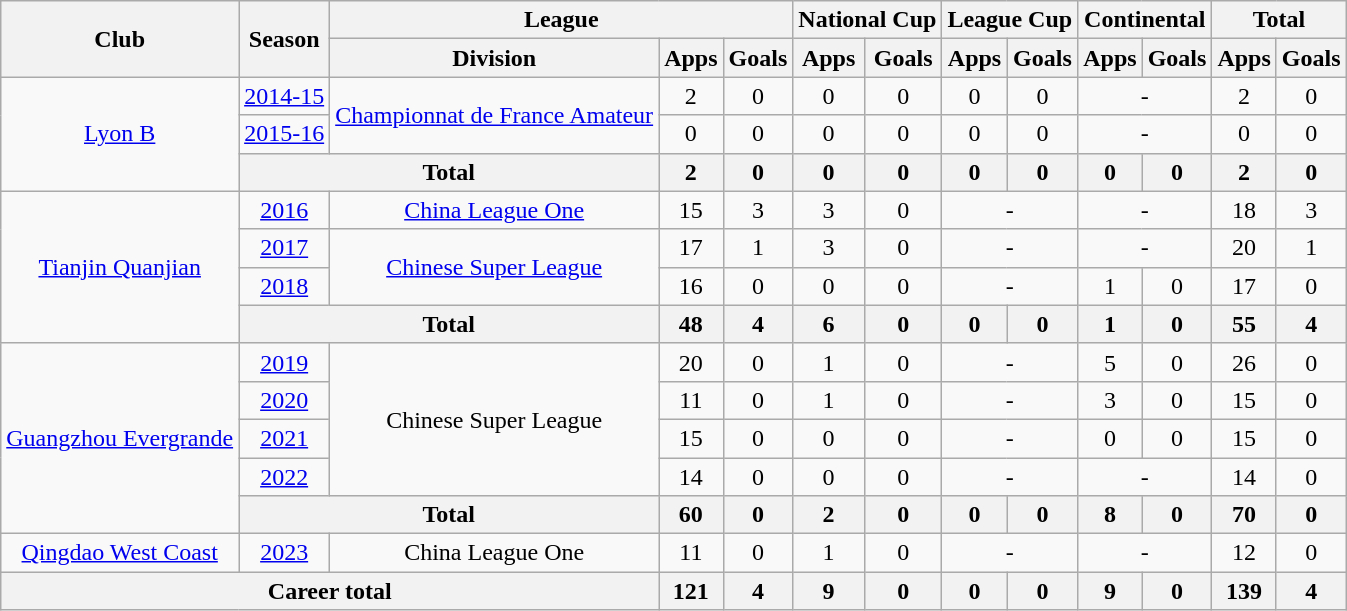<table class="wikitable" style="text-align: center">
<tr>
<th rowspan="2">Club</th>
<th rowspan="2">Season</th>
<th colspan="3">League</th>
<th colspan="2">National Cup</th>
<th colspan="2">League Cup</th>
<th colspan="2">Continental</th>
<th colspan="2">Total</th>
</tr>
<tr>
<th>Division</th>
<th>Apps</th>
<th>Goals</th>
<th>Apps</th>
<th>Goals</th>
<th>Apps</th>
<th>Goals</th>
<th>Apps</th>
<th>Goals</th>
<th>Apps</th>
<th>Goals</th>
</tr>
<tr>
<td rowspan="3"><a href='#'>Lyon B</a></td>
<td><a href='#'>2014-15</a></td>
<td rowspan="2"><a href='#'>Championnat de France Amateur</a></td>
<td>2</td>
<td>0</td>
<td>0</td>
<td>0</td>
<td>0</td>
<td>0</td>
<td colspan="2">-</td>
<td>2</td>
<td>0</td>
</tr>
<tr>
<td><a href='#'>2015-16</a></td>
<td>0</td>
<td>0</td>
<td>0</td>
<td>0</td>
<td>0</td>
<td>0</td>
<td colspan="2">-</td>
<td>0</td>
<td>0</td>
</tr>
<tr>
<th colspan="2"><strong>Total</strong></th>
<th>2</th>
<th>0</th>
<th>0</th>
<th>0</th>
<th>0</th>
<th>0</th>
<th>0</th>
<th>0</th>
<th>2</th>
<th>0</th>
</tr>
<tr>
<td rowspan="4"><a href='#'>Tianjin Quanjian</a></td>
<td><a href='#'>2016</a></td>
<td><a href='#'>China League One</a></td>
<td>15</td>
<td>3</td>
<td>3</td>
<td>0</td>
<td colspan="2">-</td>
<td colspan="2">-</td>
<td>18</td>
<td>3</td>
</tr>
<tr>
<td><a href='#'>2017</a></td>
<td rowspan="2"><a href='#'>Chinese Super League</a></td>
<td>17</td>
<td>1</td>
<td>3</td>
<td>0</td>
<td colspan="2">-</td>
<td colspan="2">-</td>
<td>20</td>
<td>1</td>
</tr>
<tr>
<td><a href='#'>2018</a></td>
<td>16</td>
<td>0</td>
<td>0</td>
<td>0</td>
<td colspan="2">-</td>
<td>1</td>
<td>0</td>
<td>17</td>
<td>0</td>
</tr>
<tr>
<th colspan="2"><strong>Total</strong></th>
<th>48</th>
<th>4</th>
<th>6</th>
<th>0</th>
<th>0</th>
<th>0</th>
<th>1</th>
<th>0</th>
<th>55</th>
<th>4</th>
</tr>
<tr>
<td rowspan="5"><a href='#'>Guangzhou Evergrande</a></td>
<td><a href='#'>2019</a></td>
<td rowspan="4">Chinese Super League</td>
<td>20</td>
<td>0</td>
<td>1</td>
<td>0</td>
<td colspan="2">-</td>
<td>5</td>
<td>0</td>
<td>26</td>
<td>0</td>
</tr>
<tr>
<td><a href='#'>2020</a></td>
<td>11</td>
<td>0</td>
<td>1</td>
<td>0</td>
<td colspan="2">-</td>
<td>3</td>
<td>0</td>
<td>15</td>
<td>0</td>
</tr>
<tr>
<td><a href='#'>2021</a></td>
<td>15</td>
<td>0</td>
<td>0</td>
<td>0</td>
<td colspan="2">-</td>
<td>0</td>
<td>0</td>
<td>15</td>
<td>0</td>
</tr>
<tr>
<td><a href='#'>2022</a></td>
<td>14</td>
<td>0</td>
<td>0</td>
<td>0</td>
<td colspan="2">-</td>
<td colspan="2">-</td>
<td>14</td>
<td>0</td>
</tr>
<tr>
<th colspan="2"><strong>Total</strong></th>
<th>60</th>
<th>0</th>
<th>2</th>
<th>0</th>
<th>0</th>
<th>0</th>
<th>8</th>
<th>0</th>
<th>70</th>
<th>0</th>
</tr>
<tr>
<td><a href='#'>Qingdao West Coast</a></td>
<td><a href='#'>2023</a></td>
<td>China League One</td>
<td>11</td>
<td>0</td>
<td>1</td>
<td>0</td>
<td colspan="2">-</td>
<td colspan="2">-</td>
<td>12</td>
<td>0</td>
</tr>
<tr>
<th colspan=3>Career total</th>
<th>121</th>
<th>4</th>
<th>9</th>
<th>0</th>
<th>0</th>
<th>0</th>
<th>9</th>
<th>0</th>
<th>139</th>
<th>4</th>
</tr>
</table>
